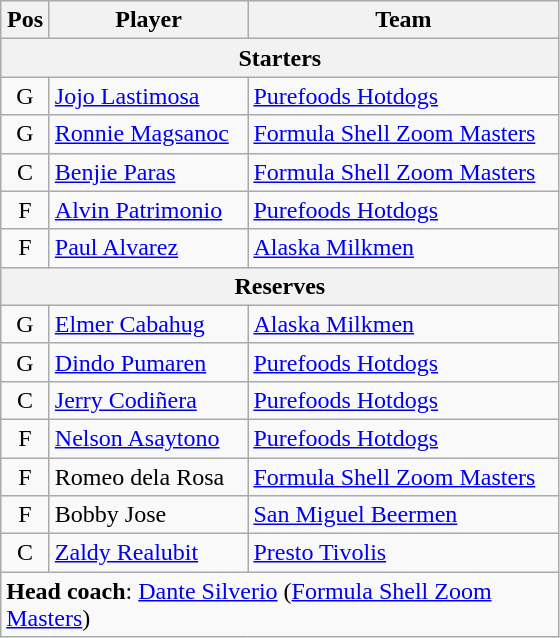<table class="wikitable" style="text-align:center">
<tr>
<th scope="col" width="25px">Pos</th>
<th scope="col" width="125px">Player</th>
<th scope="col" width="200px">Team</th>
</tr>
<tr>
<th scope="col" colspan="3">Starters</th>
</tr>
<tr>
<td>G</td>
<td style="text-align:left"><a href='#'>Jojo Lastimosa</a></td>
<td style="text-align:left"><a href='#'>Purefoods Hotdogs</a></td>
</tr>
<tr>
<td>G</td>
<td style="text-align:left"><a href='#'>Ronnie Magsanoc</a></td>
<td style="text-align:left"><a href='#'>Formula Shell Zoom Masters</a></td>
</tr>
<tr>
<td>C</td>
<td style="text-align:left"><a href='#'>Benjie Paras</a></td>
<td style="text-align:left"><a href='#'>Formula Shell Zoom Masters</a></td>
</tr>
<tr>
<td>F</td>
<td style="text-align:left"><a href='#'>Alvin Patrimonio</a></td>
<td style="text-align:left"><a href='#'>Purefoods Hotdogs</a></td>
</tr>
<tr>
<td>F</td>
<td style="text-align:left"><a href='#'>Paul Alvarez</a></td>
<td style="text-align:left"><a href='#'>Alaska Milkmen</a></td>
</tr>
<tr>
<th scope="col" colspan="3">Reserves</th>
</tr>
<tr>
<td>G</td>
<td style="text-align:left"><a href='#'>Elmer Cabahug</a></td>
<td style="text-align:left"><a href='#'>Alaska Milkmen</a></td>
</tr>
<tr>
<td>G</td>
<td style="text-align:left"><a href='#'>Dindo Pumaren</a></td>
<td style="text-align:left"><a href='#'>Purefoods Hotdogs</a></td>
</tr>
<tr>
<td>C</td>
<td style="text-align:left"><a href='#'>Jerry Codiñera</a></td>
<td style="text-align:left"><a href='#'>Purefoods Hotdogs</a></td>
</tr>
<tr>
<td>F</td>
<td style="text-align:left"><a href='#'>Nelson Asaytono</a></td>
<td style="text-align:left"><a href='#'>Purefoods Hotdogs</a></td>
</tr>
<tr>
<td>F</td>
<td style="text-align:left">Romeo dela Rosa</td>
<td style="text-align:left"><a href='#'>Formula Shell Zoom Masters</a></td>
</tr>
<tr>
<td>F</td>
<td style="text-align:left">Bobby Jose</td>
<td style="text-align:left"><a href='#'>San Miguel Beermen</a></td>
</tr>
<tr>
<td>C</td>
<td style="text-align:left"><a href='#'>Zaldy Realubit</a></td>
<td style="text-align:left"><a href='#'>Presto Tivolis</a></td>
</tr>
<tr>
<td style="text-align:left" colspan="3"><strong>Head coach</strong>: <a href='#'>Dante Silverio</a> (<a href='#'>Formula Shell Zoom Masters</a>)</td>
</tr>
</table>
